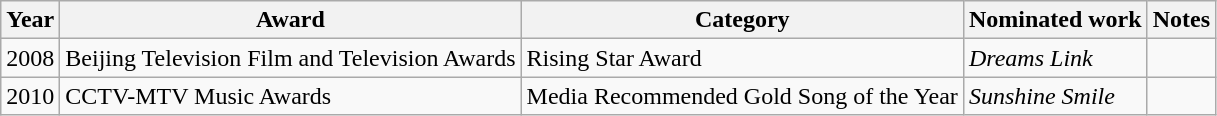<table class="wikitable">
<tr>
<th>Year</th>
<th>Award</th>
<th>Category</th>
<th>Nominated work</th>
<th>Notes</th>
</tr>
<tr>
<td>2008</td>
<td>Beijing Television Film and Television Awards</td>
<td>Rising Star Award</td>
<td><em>Dreams Link</em></td>
<td></td>
</tr>
<tr>
<td>2010</td>
<td>CCTV-MTV Music Awards</td>
<td>Media Recommended Gold Song of the Year</td>
<td><em>Sunshine Smile</em></td>
<td></td>
</tr>
</table>
